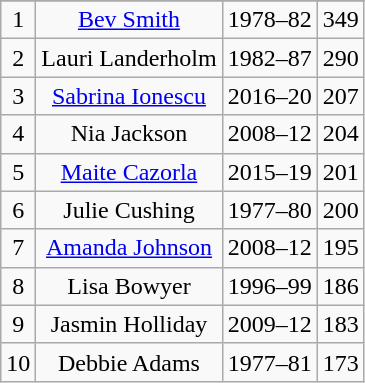<table class="wikitable">
<tr>
</tr>
<tr align=center>
<td>1</td>
<td><a href='#'>Bev Smith</a></td>
<td>1978–82</td>
<td>349</td>
</tr>
<tr align=center>
<td>2</td>
<td>Lauri Landerholm</td>
<td>1982–87</td>
<td>290</td>
</tr>
<tr align=center>
<td>3</td>
<td><a href='#'>Sabrina Ionescu</a></td>
<td>2016–20</td>
<td>207</td>
</tr>
<tr align=center>
<td>4</td>
<td>Nia Jackson</td>
<td>2008–12</td>
<td>204</td>
</tr>
<tr align=center>
<td>5</td>
<td><a href='#'>Maite Cazorla</a></td>
<td>2015–19</td>
<td>201</td>
</tr>
<tr align=center>
<td>6</td>
<td>Julie Cushing</td>
<td>1977–80</td>
<td>200</td>
</tr>
<tr align=center>
<td>7</td>
<td><a href='#'>Amanda Johnson</a></td>
<td>2008–12</td>
<td>195</td>
</tr>
<tr align=center>
<td>8</td>
<td>Lisa Bowyer</td>
<td>1996–99</td>
<td>186</td>
</tr>
<tr align=center>
<td>9</td>
<td>Jasmin Holliday</td>
<td>2009–12</td>
<td>183</td>
</tr>
<tr align=center>
<td>10</td>
<td>Debbie Adams</td>
<td>1977–81</td>
<td>173</td>
</tr>
</table>
